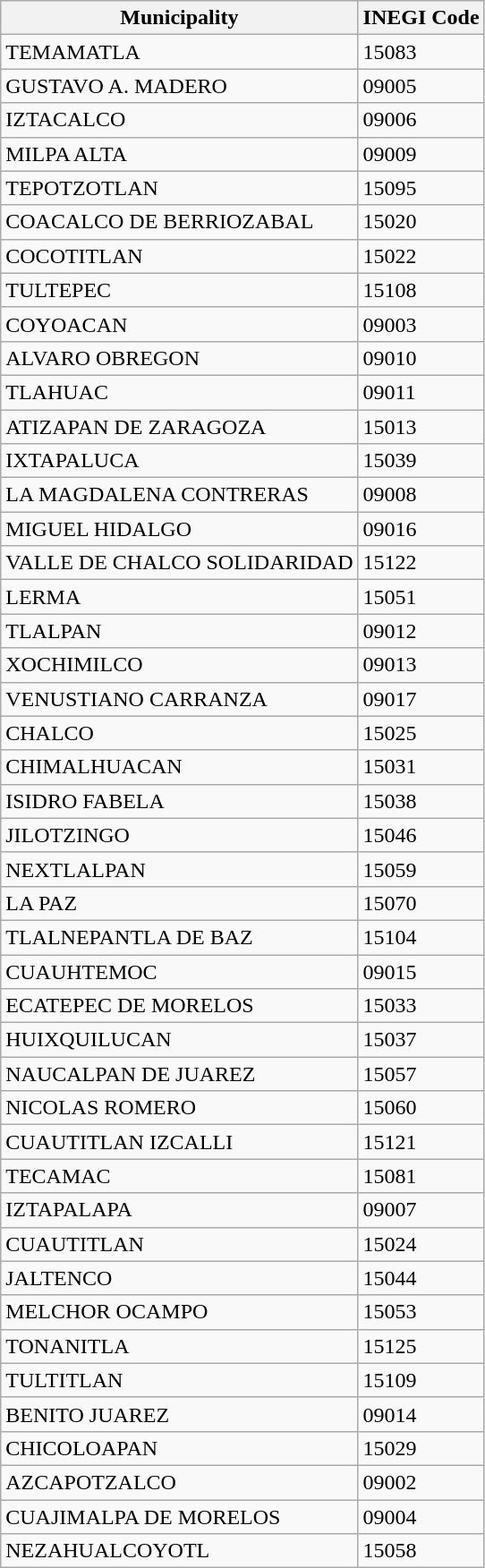<table class="wikitable">
<tr>
<th>Municipality</th>
<th>INEGI Code</th>
</tr>
<tr>
<td>TEMAMATLA</td>
<td>15083</td>
</tr>
<tr>
<td>GUSTAVO A. MADERO</td>
<td>09005</td>
</tr>
<tr>
<td>IZTACALCO</td>
<td>09006</td>
</tr>
<tr>
<td>MILPA ALTA</td>
<td>09009</td>
</tr>
<tr>
<td>TEPOTZOTLAN</td>
<td>15095</td>
</tr>
<tr>
<td>COACALCO DE BERRIOZABAL</td>
<td>15020</td>
</tr>
<tr>
<td>COCOTITLAN</td>
<td>15022</td>
</tr>
<tr>
<td>TULTEPEC</td>
<td>15108</td>
</tr>
<tr>
<td>COYOACAN</td>
<td>09003</td>
</tr>
<tr>
<td>ALVARO OBREGON</td>
<td>09010</td>
</tr>
<tr>
<td>TLAHUAC</td>
<td>09011</td>
</tr>
<tr>
<td>ATIZAPAN DE ZARAGOZA</td>
<td>15013</td>
</tr>
<tr>
<td>IXTAPALUCA</td>
<td>15039</td>
</tr>
<tr>
<td>LA MAGDALENA CONTRERAS</td>
<td>09008</td>
</tr>
<tr>
<td>MIGUEL HIDALGO</td>
<td>09016</td>
</tr>
<tr>
<td>VALLE DE CHALCO SOLIDARIDAD</td>
<td>15122</td>
</tr>
<tr>
<td>LERMA</td>
<td>15051</td>
</tr>
<tr>
<td>TLALPAN</td>
<td>09012</td>
</tr>
<tr>
<td>XOCHIMILCO</td>
<td>09013</td>
</tr>
<tr>
<td>VENUSTIANO CARRANZA</td>
<td>09017</td>
</tr>
<tr>
<td>CHALCO</td>
<td>15025</td>
</tr>
<tr>
<td>CHIMALHUACAN</td>
<td>15031</td>
</tr>
<tr>
<td>ISIDRO FABELA</td>
<td>15038</td>
</tr>
<tr>
<td>JILOTZINGO</td>
<td>15046</td>
</tr>
<tr>
<td>NEXTLALPAN</td>
<td>15059</td>
</tr>
<tr>
<td>LA PAZ</td>
<td>15070</td>
</tr>
<tr>
<td>TLALNEPANTLA DE BAZ</td>
<td>15104</td>
</tr>
<tr>
<td>CUAUHTEMOC</td>
<td>09015</td>
</tr>
<tr>
<td>ECATEPEC DE MORELOS</td>
<td>15033</td>
</tr>
<tr>
<td>HUIXQUILUCAN</td>
<td>15037</td>
</tr>
<tr>
<td>NAUCALPAN DE JUAREZ</td>
<td>15057</td>
</tr>
<tr>
<td>NICOLAS ROMERO</td>
<td>15060</td>
</tr>
<tr>
<td>CUAUTITLAN IZCALLI</td>
<td>15121</td>
</tr>
<tr>
<td>TECAMAC</td>
<td>15081</td>
</tr>
<tr>
<td>IZTAPALAPA</td>
<td>09007</td>
</tr>
<tr>
<td>CUAUTITLAN</td>
<td>15024</td>
</tr>
<tr>
<td>JALTENCO</td>
<td>15044</td>
</tr>
<tr>
<td>MELCHOR OCAMPO</td>
<td>15053</td>
</tr>
<tr>
<td>TONANITLA</td>
<td>15125</td>
</tr>
<tr>
<td>TULTITLAN</td>
<td>15109</td>
</tr>
<tr>
<td>BENITO JUAREZ</td>
<td>09014</td>
</tr>
<tr>
<td>CHICOLOAPAN</td>
<td>15029</td>
</tr>
<tr>
<td>AZCAPOTZALCO</td>
<td>09002</td>
</tr>
<tr>
<td>CUAJIMALPA DE MORELOS</td>
<td>09004</td>
</tr>
<tr>
<td>NEZAHUALCOYOTL</td>
<td>15058</td>
</tr>
</table>
